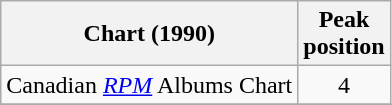<table class="wikitable sortable">
<tr>
<th align="left">Chart (1990)</th>
<th align="left">Peak<br>position</th>
</tr>
<tr>
<td align="left">Canadian <em><a href='#'>RPM</a></em> Albums Chart</td>
<td align="center">4</td>
</tr>
<tr>
</tr>
</table>
